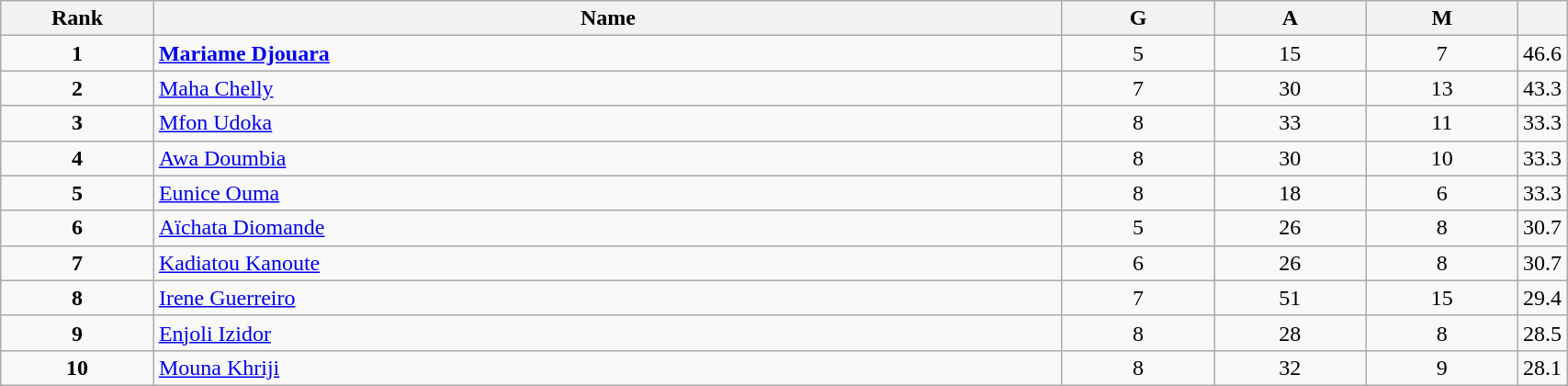<table class="wikitable" style="width:90%;">
<tr>
<th style="width:10%;">Rank</th>
<th style="width:60%;">Name</th>
<th style="width:10%;">G</th>
<th style="width:10%;">A</th>
<th style="width:10%;">M</th>
<th style="width:10%;"></th>
</tr>
<tr align=center>
<td><strong>1</strong></td>
<td align=left> <strong><a href='#'>Mariame Djouara</a></strong></td>
<td>5</td>
<td>15</td>
<td>7</td>
<td>46.6</td>
</tr>
<tr align=center>
<td><strong>2</strong></td>
<td align=left> <a href='#'>Maha Chelly</a></td>
<td>7</td>
<td>30</td>
<td>13</td>
<td>43.3</td>
</tr>
<tr align=center>
<td><strong>3</strong></td>
<td align=left> <a href='#'>Mfon Udoka</a></td>
<td>8</td>
<td>33</td>
<td>11</td>
<td>33.3</td>
</tr>
<tr align=center>
<td><strong>4</strong></td>
<td align=left> <a href='#'>Awa Doumbia</a></td>
<td>8</td>
<td>30</td>
<td>10</td>
<td>33.3</td>
</tr>
<tr align=center>
<td><strong>5</strong></td>
<td align=left> <a href='#'>Eunice Ouma</a></td>
<td>8</td>
<td>18</td>
<td>6</td>
<td>33.3</td>
</tr>
<tr align=center>
<td><strong>6</strong></td>
<td align=left> <a href='#'>Aïchata Diomande</a></td>
<td>5</td>
<td>26</td>
<td>8</td>
<td>30.7</td>
</tr>
<tr align=center>
<td><strong>7</strong></td>
<td align=left> <a href='#'>Kadiatou Kanoute</a></td>
<td>6</td>
<td>26</td>
<td>8</td>
<td>30.7</td>
</tr>
<tr align=center>
<td><strong>8</strong></td>
<td align=left> <a href='#'>Irene Guerreiro</a></td>
<td>7</td>
<td>51</td>
<td>15</td>
<td>29.4</td>
</tr>
<tr align=center>
<td><strong>9</strong></td>
<td align=left> <a href='#'>Enjoli Izidor</a></td>
<td>8</td>
<td>28</td>
<td>8</td>
<td>28.5</td>
</tr>
<tr align=center>
<td><strong>10</strong></td>
<td align=left> <a href='#'>Mouna Khriji</a></td>
<td>8</td>
<td>32</td>
<td>9</td>
<td>28.1</td>
</tr>
</table>
